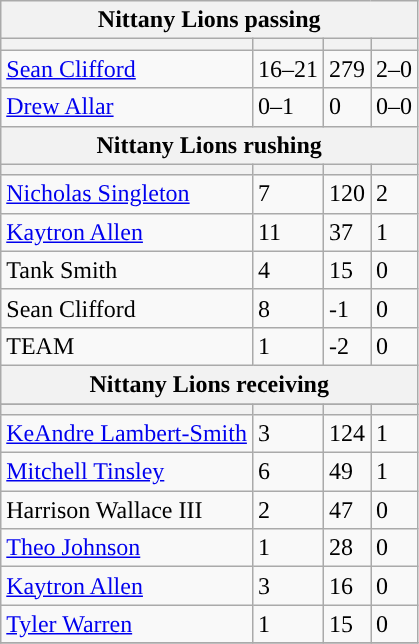<table class="wikitable plainrowheaders">
<tr>
<th colspan="6">Nittany Lions passing</th>
</tr>
<tr>
<th scope="col"></th>
<th scope="col"></th>
<th scope="col"></th>
<th scope="col"></th>
</tr>
<tr>
<td><a href='#'>Sean Clifford</a></td>
<td>16–21</td>
<td>279</td>
<td>2–0</td>
</tr>
<tr>
<td><a href='#'>Drew Allar</a></td>
<td>0–1</td>
<td>0</td>
<td>0–0</td>
</tr>
<tr>
<th colspan="6">Nittany Lions rushing</th>
</tr>
<tr>
<th scope="col"></th>
<th scope="col"></th>
<th scope="col"></th>
<th scope="col"></th>
</tr>
<tr>
<td><a href='#'>Nicholas Singleton</a></td>
<td>7</td>
<td>120</td>
<td>2</td>
</tr>
<tr>
<td><a href='#'>Kaytron Allen</a></td>
<td>11</td>
<td>37</td>
<td>1</td>
</tr>
<tr>
<td>Tank Smith</td>
<td>4</td>
<td>15</td>
<td>0</td>
</tr>
<tr>
<td>Sean Clifford</td>
<td>8</td>
<td>-1</td>
<td>0</td>
</tr>
<tr>
<td>TEAM</td>
<td>1</td>
<td>-2</td>
<td>0</td>
</tr>
<tr>
<th colspan="6">Nittany Lions receiving</th>
</tr>
<tr>
</tr>
<tr>
<th scope="col"></th>
<th scope="col"></th>
<th scope="col"></th>
<th scope="col"></th>
</tr>
<tr>
<td><a href='#'>KeAndre Lambert-Smith</a></td>
<td>3</td>
<td>124</td>
<td>1</td>
</tr>
<tr>
<td><a href='#'>Mitchell Tinsley</a></td>
<td>6</td>
<td>49</td>
<td>1</td>
</tr>
<tr>
<td>Harrison Wallace III</td>
<td>2</td>
<td>47</td>
<td>0</td>
</tr>
<tr>
<td><a href='#'>Theo Johnson</a></td>
<td>1</td>
<td>28</td>
<td>0</td>
</tr>
<tr>
<td><a href='#'>Kaytron Allen</a></td>
<td>3</td>
<td>16</td>
<td>0</td>
</tr>
<tr>
<td><a href='#'>Tyler Warren</a></td>
<td>1</td>
<td>15</td>
<td>0</td>
</tr>
<tr>
</tr>
</table>
